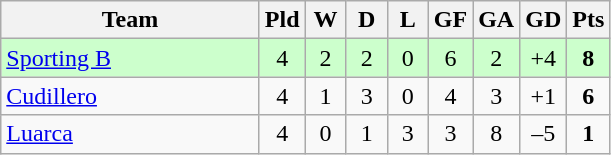<table class="wikitable" style="text-align: center;">
<tr>
<th width=165>Team</th>
<th width=20>Pld</th>
<th width=20>W</th>
<th width=20>D</th>
<th width=20>L</th>
<th width=20>GF</th>
<th width=20>GA</th>
<th width=20>GD</th>
<th width=20>Pts</th>
</tr>
<tr bgcolor=#ccffcc>
<td align=left><a href='#'>Sporting B</a></td>
<td>4</td>
<td>2</td>
<td>2</td>
<td>0</td>
<td>6</td>
<td>2</td>
<td>+4</td>
<td><strong>8</strong></td>
</tr>
<tr>
<td align=left><a href='#'>Cudillero</a></td>
<td>4</td>
<td>1</td>
<td>3</td>
<td>0</td>
<td>4</td>
<td>3</td>
<td>+1</td>
<td><strong>6</strong></td>
</tr>
<tr>
<td align=left><a href='#'>Luarca</a></td>
<td>4</td>
<td>0</td>
<td>1</td>
<td>3</td>
<td>3</td>
<td>8</td>
<td>–5</td>
<td><strong>1</strong></td>
</tr>
</table>
